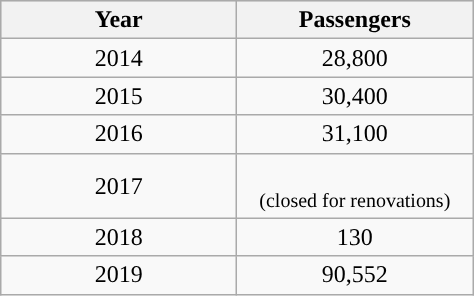<table class="wikitable" style="text-align: center;">
<tr bgcolor=lightgrey>
<th width="150">Year</th>
<th width="150">Passengers</th>
</tr>
<tr>
<td>2014</td>
<td>28,800</td>
</tr>
<tr>
<td>2015</td>
<td>30,400</td>
</tr>
<tr>
<td>2016</td>
<td>31,100</td>
</tr>
<tr>
<td>2017</td>
<td><br><small>(closed for renovations)</small></td>
</tr>
<tr>
<td>2018</td>
<td>130</td>
</tr>
<tr>
<td>2019</td>
<td>90,552</td>
</tr>
</table>
